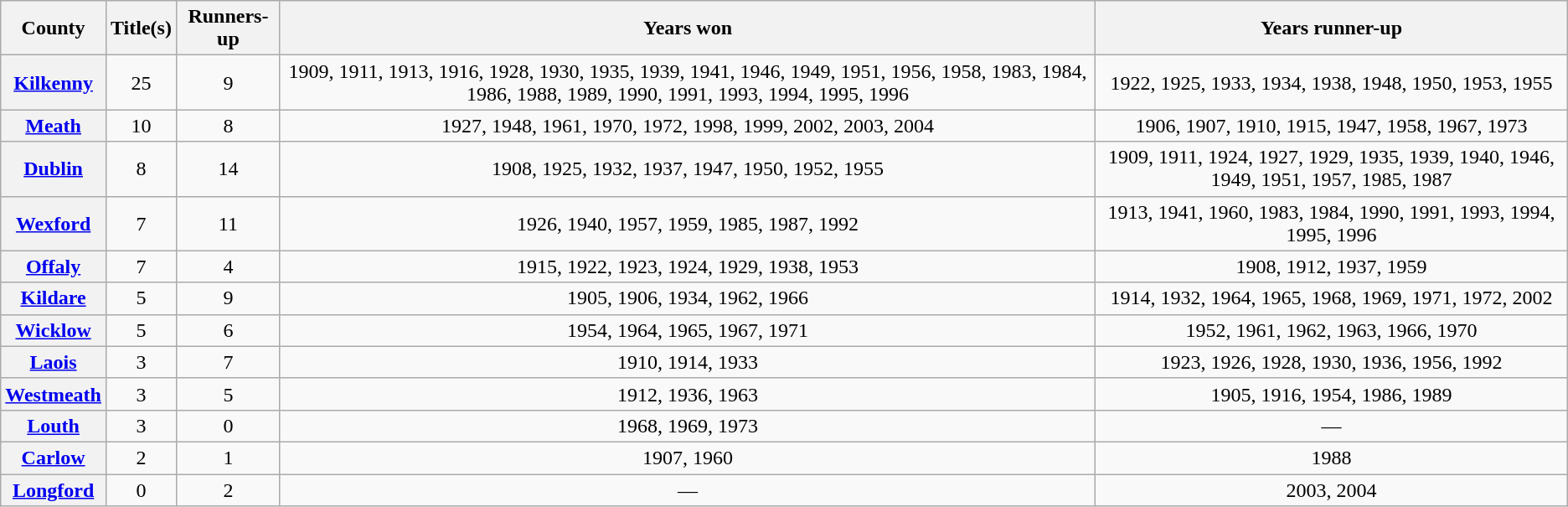<table class="wikitable plainrowheaders sortable" style="text-align:center">
<tr>
<th scope="col">County</th>
<th>Title(s)</th>
<th scope="col">Runners-up</th>
<th class="unsortable" scope="col">Years won</th>
<th class="unsortable" scope="col">Years runner-up</th>
</tr>
<tr>
<th scope="row"> <a href='#'>Kilkenny</a></th>
<td>25</td>
<td>9</td>
<td>1909, 1911, 1913, 1916, 1928, 1930, 1935, 1939, 1941, 1946, 1949, 1951, 1956, 1958, 1983, 1984, 1986, 1988, 1989, 1990, 1991, 1993, 1994, 1995, 1996</td>
<td>1922, 1925, 1933, 1934, 1938, 1948, 1950, 1953, 1955</td>
</tr>
<tr>
<th scope="row"> <a href='#'>Meath</a></th>
<td>10</td>
<td>8</td>
<td>1927, 1948, 1961, 1970, 1972, 1998, 1999, 2002, 2003, 2004</td>
<td>1906, 1907, 1910, 1915, 1947, 1958, 1967, 1973</td>
</tr>
<tr>
<th scope="row"> <a href='#'>Dublin</a></th>
<td>8</td>
<td>14</td>
<td>1908, 1925, 1932, 1937, 1947, 1950, 1952, 1955</td>
<td>1909, 1911, 1924, 1927, 1929, 1935, 1939, 1940, 1946, 1949, 1951, 1957, 1985, 1987</td>
</tr>
<tr>
<th scope="row"> <a href='#'>Wexford</a></th>
<td>7</td>
<td>11</td>
<td>1926, 1940, 1957, 1959, 1985, 1987, 1992</td>
<td>1913, 1941, 1960, 1983, 1984, 1990, 1991, 1993, 1994, 1995, 1996</td>
</tr>
<tr>
<th scope="row"> <a href='#'>Offaly</a></th>
<td>7</td>
<td>4</td>
<td>1915, 1922, 1923, 1924, 1929, 1938, 1953</td>
<td>1908, 1912, 1937, 1959</td>
</tr>
<tr>
<th scope="row"> <a href='#'>Kildare</a></th>
<td>5</td>
<td>9</td>
<td>1905, 1906, 1934, 1962, 1966</td>
<td>1914, 1932, 1964, 1965, 1968, 1969, 1971, 1972, 2002</td>
</tr>
<tr>
<th scope="row"> <a href='#'>Wicklow</a></th>
<td>5</td>
<td>6</td>
<td>1954, 1964, 1965, 1967, 1971</td>
<td>1952, 1961, 1962, 1963, 1966, 1970</td>
</tr>
<tr>
<th scope="row"> <a href='#'>Laois</a></th>
<td>3</td>
<td>7</td>
<td>1910, 1914, 1933</td>
<td>1923, 1926, 1928, 1930, 1936, 1956, 1992</td>
</tr>
<tr>
<th scope="row"> <a href='#'>Westmeath</a></th>
<td>3</td>
<td>5</td>
<td>1912, 1936, 1963</td>
<td>1905, 1916, 1954, 1986, 1989</td>
</tr>
<tr>
<th scope="row"> <a href='#'>Louth</a></th>
<td>3</td>
<td>0</td>
<td>1968, 1969, 1973</td>
<td>—</td>
</tr>
<tr>
<th scope="row"> <a href='#'>Carlow</a></th>
<td>2</td>
<td>1</td>
<td>1907, 1960</td>
<td>1988</td>
</tr>
<tr>
<th scope="row"> <a href='#'>Longford</a></th>
<td>0</td>
<td>2</td>
<td>—</td>
<td>2003, 2004</td>
</tr>
</table>
